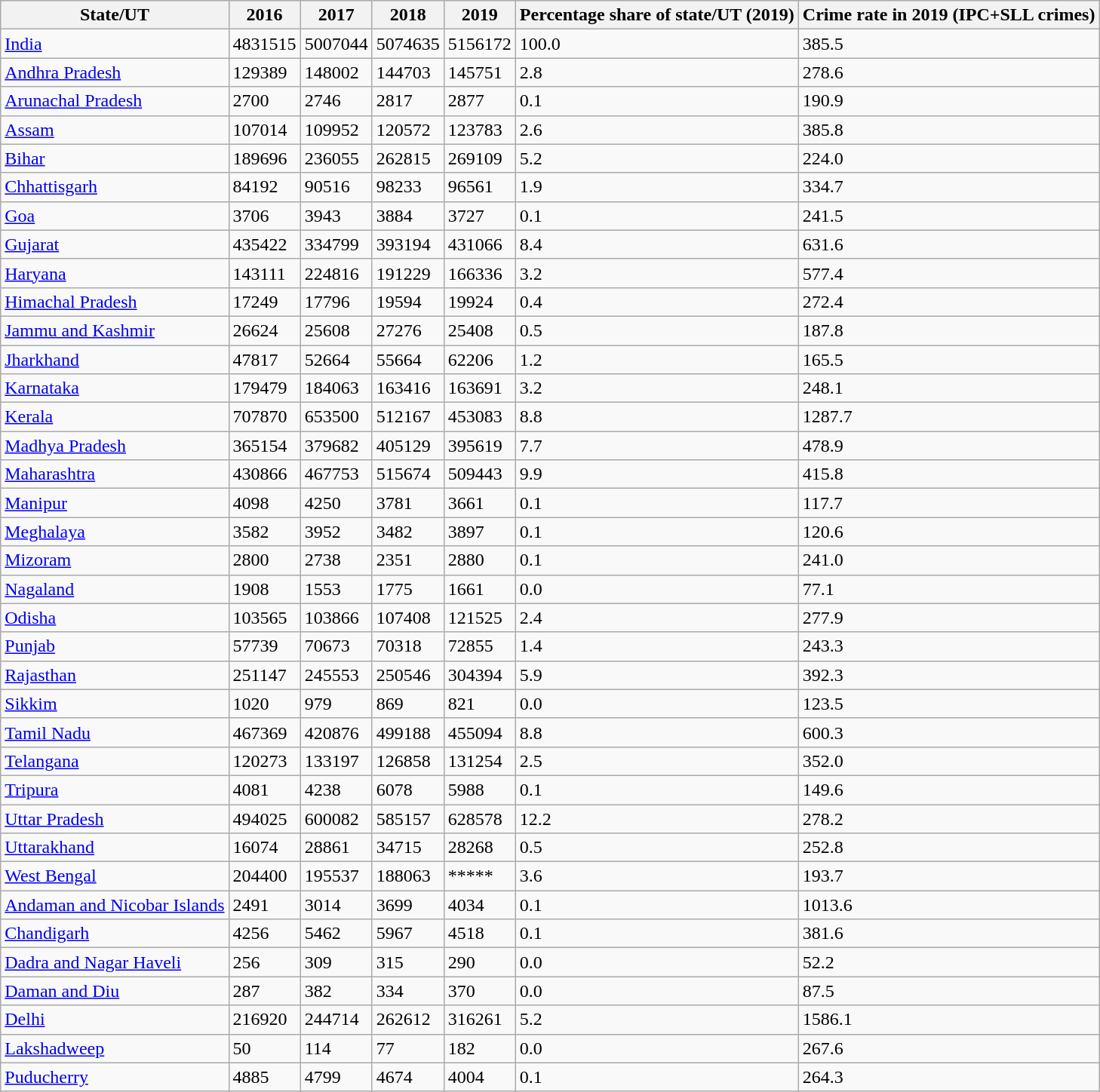<table class="wikitable sortable mw-collapsible">
<tr>
<th>State/UT</th>
<th>2016</th>
<th>2017</th>
<th>2018</th>
<th>2019</th>
<th>Percentage share of state/UT (2019)</th>
<th>Crime rate in 2019 (IPC+SLL crimes)</th>
</tr>
<tr>
<td><a href='#'>India</a></td>
<td>4831515</td>
<td>5007044</td>
<td>5074635</td>
<td>5156172</td>
<td>100.0</td>
<td>385.5</td>
</tr>
<tr>
<td><a href='#'>Andhra Pradesh</a></td>
<td>129389</td>
<td>148002</td>
<td>144703</td>
<td>145751</td>
<td>2.8</td>
<td>278.6</td>
</tr>
<tr>
<td><a href='#'>Arunachal Pradesh</a></td>
<td>2700</td>
<td>2746</td>
<td>2817</td>
<td>2877</td>
<td>0.1</td>
<td>190.9</td>
</tr>
<tr>
<td><a href='#'>Assam</a></td>
<td>107014</td>
<td>109952</td>
<td>120572</td>
<td>123783</td>
<td>2.6</td>
<td>385.8</td>
</tr>
<tr>
<td><a href='#'>Bihar</a></td>
<td>189696</td>
<td>236055</td>
<td>262815</td>
<td>269109</td>
<td>5.2</td>
<td>224.0</td>
</tr>
<tr>
<td><a href='#'>Chhattisgarh</a></td>
<td>84192</td>
<td>90516</td>
<td>98233</td>
<td>96561</td>
<td>1.9</td>
<td>334.7</td>
</tr>
<tr>
<td><a href='#'>Goa</a></td>
<td>3706</td>
<td>3943</td>
<td>3884</td>
<td>3727</td>
<td>0.1</td>
<td>241.5</td>
</tr>
<tr>
<td><a href='#'>Gujarat</a></td>
<td>435422</td>
<td>334799</td>
<td>393194</td>
<td>431066</td>
<td>8.4</td>
<td>631.6</td>
</tr>
<tr>
<td><a href='#'>Haryana</a></td>
<td>143111</td>
<td>224816</td>
<td>191229</td>
<td>166336</td>
<td>3.2</td>
<td>577.4</td>
</tr>
<tr>
<td><a href='#'>Himachal Pradesh</a></td>
<td>17249</td>
<td>17796</td>
<td>19594</td>
<td>19924</td>
<td>0.4</td>
<td>272.4</td>
</tr>
<tr>
<td><a href='#'>Jammu and Kashmir</a></td>
<td>26624</td>
<td>25608</td>
<td>27276</td>
<td>25408</td>
<td>0.5</td>
<td>187.8</td>
</tr>
<tr>
<td><a href='#'>Jharkhand</a></td>
<td>47817</td>
<td>52664</td>
<td>55664</td>
<td>62206</td>
<td>1.2</td>
<td>165.5</td>
</tr>
<tr>
<td><a href='#'>Karnataka</a></td>
<td>179479</td>
<td>184063</td>
<td>163416</td>
<td>163691</td>
<td>3.2</td>
<td>248.1</td>
</tr>
<tr>
<td><a href='#'>Kerala</a></td>
<td>707870</td>
<td>653500</td>
<td>512167</td>
<td>453083</td>
<td>8.8</td>
<td>1287.7</td>
</tr>
<tr>
<td><a href='#'>Madhya Pradesh</a></td>
<td>365154</td>
<td>379682</td>
<td>405129</td>
<td>395619</td>
<td>7.7</td>
<td>478.9</td>
</tr>
<tr>
<td><a href='#'>Maharashtra</a></td>
<td>430866</td>
<td>467753</td>
<td>515674</td>
<td>509443</td>
<td>9.9</td>
<td>415.8</td>
</tr>
<tr>
<td><a href='#'>Manipur</a></td>
<td>4098</td>
<td>4250</td>
<td>3781</td>
<td>3661</td>
<td>0.1</td>
<td>117.7</td>
</tr>
<tr>
<td><a href='#'>Meghalaya</a></td>
<td>3582</td>
<td>3952</td>
<td>3482</td>
<td>3897</td>
<td>0.1</td>
<td>120.6</td>
</tr>
<tr>
<td><a href='#'>Mizoram</a></td>
<td>2800</td>
<td>2738</td>
<td>2351</td>
<td>2880</td>
<td>0.1</td>
<td>241.0</td>
</tr>
<tr>
<td><a href='#'>Nagaland</a></td>
<td>1908</td>
<td>1553</td>
<td>1775</td>
<td>1661</td>
<td>0.0</td>
<td>77.1</td>
</tr>
<tr>
<td><a href='#'>Odisha</a></td>
<td>103565</td>
<td>103866</td>
<td>107408</td>
<td>121525</td>
<td>2.4</td>
<td>277.9</td>
</tr>
<tr>
<td><a href='#'>Punjab</a></td>
<td>57739</td>
<td>70673</td>
<td>70318</td>
<td>72855</td>
<td>1.4</td>
<td>243.3</td>
</tr>
<tr>
<td><a href='#'>Rajasthan</a></td>
<td>251147</td>
<td>245553</td>
<td>250546</td>
<td>304394</td>
<td>5.9</td>
<td>392.3</td>
</tr>
<tr>
<td><a href='#'>Sikkim</a></td>
<td>1020</td>
<td>979</td>
<td>869</td>
<td>821</td>
<td>0.0</td>
<td>123.5</td>
</tr>
<tr>
<td><a href='#'>Tamil Nadu</a></td>
<td>467369</td>
<td>420876</td>
<td>499188</td>
<td>455094</td>
<td>8.8</td>
<td>600.3</td>
</tr>
<tr>
<td><a href='#'>Telangana</a></td>
<td>120273</td>
<td>133197</td>
<td>126858</td>
<td>131254</td>
<td>2.5</td>
<td>352.0</td>
</tr>
<tr>
<td><a href='#'>Tripura</a></td>
<td>4081</td>
<td>4238</td>
<td>6078</td>
<td>5988</td>
<td>0.1</td>
<td>149.6</td>
</tr>
<tr>
<td><a href='#'>Uttar Pradesh</a></td>
<td>494025</td>
<td>600082</td>
<td>585157</td>
<td>628578</td>
<td>12.2</td>
<td>278.2</td>
</tr>
<tr>
<td><a href='#'>Uttarakhand</a></td>
<td>16074</td>
<td>28861</td>
<td>34715</td>
<td>28268</td>
<td>0.5</td>
<td>252.8</td>
</tr>
<tr>
<td><a href='#'>West Bengal</a></td>
<td>204400</td>
<td>195537</td>
<td>188063</td>
<td>*****</td>
<td>3.6</td>
<td>193.7</td>
</tr>
<tr>
<td><a href='#'>Andaman and Nicobar Islands</a></td>
<td>2491</td>
<td>3014</td>
<td>3699</td>
<td>4034</td>
<td>0.1</td>
<td>1013.6</td>
</tr>
<tr>
<td><a href='#'>Chandigarh</a></td>
<td>4256</td>
<td>5462</td>
<td>5967</td>
<td>4518</td>
<td>0.1</td>
<td>381.6</td>
</tr>
<tr>
<td><a href='#'>Dadra and Nagar Haveli</a></td>
<td>256</td>
<td>309</td>
<td>315</td>
<td>290</td>
<td>0.0</td>
<td>52.2</td>
</tr>
<tr>
<td><a href='#'>Daman and Diu</a></td>
<td>287</td>
<td>382</td>
<td>334</td>
<td>370</td>
<td>0.0</td>
<td>87.5</td>
</tr>
<tr>
<td><a href='#'>Delhi</a></td>
<td>216920</td>
<td>244714</td>
<td>262612</td>
<td>316261</td>
<td>5.2</td>
<td>1586.1</td>
</tr>
<tr>
<td><a href='#'>Lakshadweep</a></td>
<td>50</td>
<td>114</td>
<td>77</td>
<td>182</td>
<td>0.0</td>
<td>267.6</td>
</tr>
<tr>
<td><a href='#'>Puducherry</a></td>
<td>4885</td>
<td>4799</td>
<td>4674</td>
<td>4004</td>
<td>0.1</td>
<td>264.3</td>
</tr>
</table>
